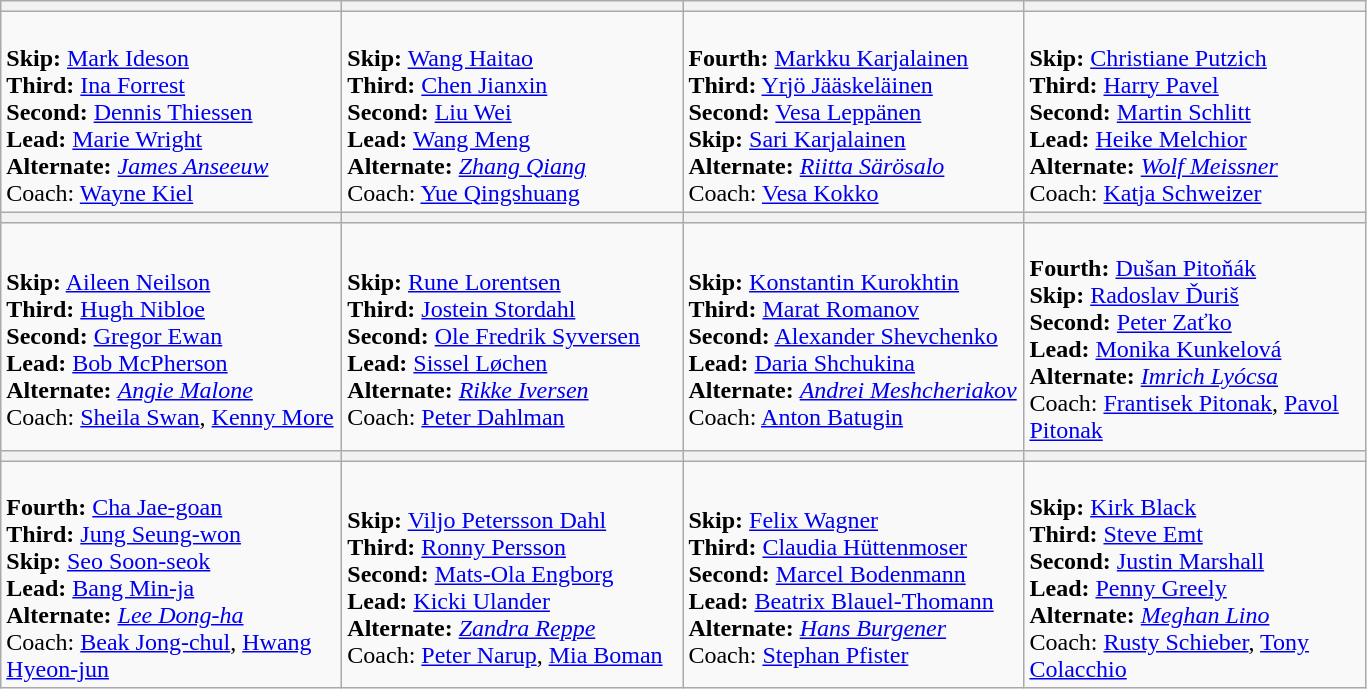<table class=wikitable>
<tr>
<th width=200></th>
<th width=200></th>
<th width=200></th>
<th width=200></th>
</tr>
<tr>
<td><br><strong>Skip:</strong> <a href='#'>Mark Ideson</a><br>
<strong>Third:</strong> <a href='#'>Ina Forrest</a><br>
<strong>Second:</strong> <a href='#'>Dennis Thiessen</a><br>
<strong>Lead:</strong> <a href='#'>Marie Wright</a><br>
<strong>Alternate:</strong> <em><a href='#'>James Anseeuw</a></em><br>
Coach: <a href='#'>Wayne Kiel</a></td>
<td><br><strong>Skip:</strong> <a href='#'>Wang Haitao</a><br>
<strong>Third:</strong> <a href='#'>Chen Jianxin</a><br>
<strong>Second:</strong> <a href='#'>Liu Wei</a><br>
<strong>Lead:</strong> <a href='#'>Wang Meng</a><br>
<strong>Alternate:</strong> <em><a href='#'>Zhang Qiang</a></em><br>
Coach: <a href='#'>Yue Qingshuang</a></td>
<td><br><strong>Fourth:</strong> <a href='#'>Markku Karjalainen</a><br>
<strong>Third:</strong> <a href='#'>Yrjö Jääskeläinen</a><br>
<strong>Second:</strong> <a href='#'>Vesa Leppänen</a><br>
<strong>Skip:</strong> <a href='#'>Sari Karjalainen</a><br>
<strong>Alternate:</strong> <em><a href='#'>Riitta Särösalo</a></em><br>
Coach: <a href='#'>Vesa Kokko</a></td>
<td><br><strong>Skip:</strong> <a href='#'>Christiane Putzich</a><br>
<strong>Third:</strong> <a href='#'>Harry Pavel</a><br>
<strong>Second:</strong> <a href='#'>Martin Schlitt</a><br>
<strong>Lead:</strong> <a href='#'>Heike Melchior</a><br>
<strong>Alternate:</strong> <em><a href='#'>Wolf Meissner</a></em><br>
Coach: <a href='#'>Katja Schweizer</a></td>
</tr>
<tr>
<th width=220></th>
<th width=220></th>
<th width=220></th>
<th width=220></th>
</tr>
<tr>
<td><br><strong>Skip:</strong> <a href='#'>Aileen Neilson</a><br>
<strong>Third:</strong> <a href='#'>Hugh Nibloe</a><br>
<strong>Second:</strong> <a href='#'>Gregor Ewan</a><br>
<strong>Lead:</strong> <a href='#'>Bob McPherson</a><br>
<strong>Alternate:</strong> <em><a href='#'>Angie Malone</a></em><br>
Coach: <a href='#'>Sheila Swan</a>, <a href='#'>Kenny More</a></td>
<td><br><strong>Skip:</strong> <a href='#'>Rune Lorentsen</a><br>
<strong>Third:</strong> <a href='#'>Jostein Stordahl</a><br>
<strong>Second:</strong> <a href='#'>Ole Fredrik Syversen</a><br>
<strong>Lead:</strong> <a href='#'>Sissel Løchen</a><br>
<strong>Alternate:</strong> <em><a href='#'>Rikke Iversen</a></em><br>
Coach: <a href='#'>Peter Dahlman</a></td>
<td><br><strong>Skip:</strong> <a href='#'>Konstantin Kurokhtin</a><br>
<strong>Third:</strong> <a href='#'>Marat Romanov</a><br>
<strong>Second:</strong> <a href='#'>Alexander Shevchenko</a><br>
<strong>Lead:</strong> <a href='#'>Daria Shchukina</a><br>
<strong>Alternate:</strong> <em><a href='#'>Andrei Meshcheriakov</a></em><br>
Coach: <a href='#'>Anton Batugin</a></td>
<td><br><strong>Fourth:</strong> <a href='#'>Dušan Pitoňák</a><br>
<strong>Skip:</strong> <a href='#'>Radoslav Ďuriš</a><br>
<strong>Second:</strong> <a href='#'>Peter Zaťko</a><br>
<strong>Lead:</strong> <a href='#'>Monika Kunkelová</a><br>
<strong>Alternate:</strong> <em><a href='#'>Imrich Lyócsa</a></em><br>
Coach: <a href='#'>Frantisek Pitonak</a>, <a href='#'>Pavol Pitonak</a></td>
</tr>
<tr>
<th width=200></th>
<th width=200></th>
<th width=200></th>
<th width=200></th>
</tr>
<tr>
<td><br><strong>Fourth:</strong> <a href='#'>Cha Jae-goan</a><br>
<strong>Third:</strong> <a href='#'>Jung Seung-won</a><br>
<strong>Skip:</strong> <a href='#'>Seo Soon-seok</a><br>
<strong>Lead:</strong> <a href='#'>Bang Min-ja</a><br>
<strong>Alternate:</strong> <em><a href='#'>Lee Dong-ha</a></em><br>
Coach: <a href='#'>Beak Jong-chul</a>, <a href='#'>Hwang Hyeon-jun</a></td>
<td><br><strong>Skip:</strong> <a href='#'>Viljo Petersson Dahl</a><br>
<strong>Third:</strong> <a href='#'>Ronny Persson</a><br>
<strong>Second:</strong> <a href='#'>Mats-Ola Engborg</a><br>
<strong>Lead:</strong> <a href='#'>Kicki Ulander</a><br>
<strong>Alternate:</strong> <em><a href='#'>Zandra Reppe</a></em><br>
Coach: <a href='#'>Peter Narup</a>, <a href='#'>Mia Boman</a></td>
<td><br><strong>Skip:</strong> <a href='#'>Felix Wagner</a><br>
<strong>Third:</strong> <a href='#'>Claudia Hüttenmoser</a><br>
<strong>Second:</strong> <a href='#'>Marcel Bodenmann</a><br>
<strong>Lead:</strong> <a href='#'>Beatrix Blauel-Thomann</a><br>
<strong>Alternate:</strong> <em><a href='#'>Hans Burgener</a></em><br>
Coach: <a href='#'>Stephan Pfister</a></td>
<td><br><strong>Skip:</strong> <a href='#'>Kirk Black</a><br>
<strong>Third:</strong> <a href='#'>Steve Emt</a><br>
<strong>Second:</strong> <a href='#'>Justin Marshall</a><br>
<strong>Lead:</strong> <a href='#'>Penny Greely</a><br>
<strong>Alternate:</strong> <em><a href='#'>Meghan Lino</a></em><br>
Coach: <a href='#'>Rusty Schieber</a>, <a href='#'>Tony Colacchio</a></td>
</tr>
</table>
